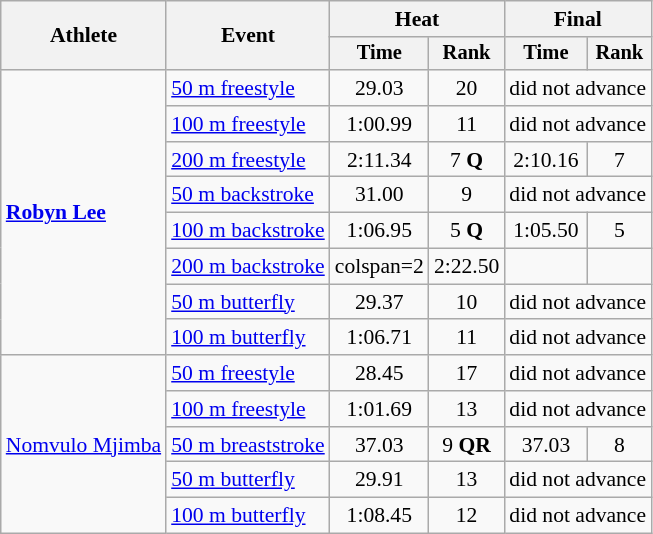<table class="wikitable" style="text-align:center; font-size:90%">
<tr>
<th rowspan="2">Athlete</th>
<th rowspan="2">Event</th>
<th colspan="2">Heat</th>
<th colspan="2">Final</th>
</tr>
<tr style="font-size:95%">
<th>Time</th>
<th>Rank</th>
<th>Time</th>
<th>Rank</th>
</tr>
<tr>
<td align=left rowspan=8><strong><a href='#'>Robyn Lee</a></strong></td>
<td align=left><a href='#'>50 m freestyle</a></td>
<td>29.03</td>
<td>20</td>
<td colspan=2>did not advance</td>
</tr>
<tr>
<td align=left><a href='#'>100 m freestyle</a></td>
<td>1:00.99</td>
<td>11</td>
<td colspan=2>did not advance</td>
</tr>
<tr>
<td align=left><a href='#'>200 m freestyle</a></td>
<td>2:11.34</td>
<td>7 <strong>Q</strong></td>
<td>2:10.16</td>
<td>7</td>
</tr>
<tr>
<td align=left><a href='#'>50 m backstroke</a></td>
<td>31.00</td>
<td>9</td>
<td colspan=2>did not advance</td>
</tr>
<tr>
<td align=left><a href='#'>100 m backstroke</a></td>
<td>1:06.95</td>
<td>5 <strong>Q</strong></td>
<td>1:05.50</td>
<td>5</td>
</tr>
<tr>
<td align=left><a href='#'>200 m backstroke</a></td>
<td>colspan=2 </td>
<td>2:22.50</td>
<td><strong></strong></td>
</tr>
<tr>
<td align=left><a href='#'>50 m butterfly</a></td>
<td>29.37</td>
<td>10</td>
<td colspan=2>did not advance</td>
</tr>
<tr>
<td align=left><a href='#'>100 m butterfly</a></td>
<td>1:06.71</td>
<td>11</td>
<td colspan=2>did not advance</td>
</tr>
<tr>
<td align=left rowspan=5><a href='#'>Nomvulo Mjimba</a></td>
<td align=left><a href='#'>50 m freestyle</a></td>
<td>28.45</td>
<td>17</td>
<td colspan=2>did not advance</td>
</tr>
<tr>
<td align=left><a href='#'>100 m freestyle</a></td>
<td>1:01.69</td>
<td>13</td>
<td colspan=2>did not advance</td>
</tr>
<tr>
<td align=left><a href='#'>50 m breaststroke</a></td>
<td>37.03</td>
<td>9 <strong>QR</strong></td>
<td>37.03</td>
<td>8</td>
</tr>
<tr>
<td align=left><a href='#'>50 m butterfly</a></td>
<td>29.91</td>
<td>13</td>
<td colspan=2>did not advance</td>
</tr>
<tr>
<td align=left><a href='#'>100 m butterfly</a></td>
<td>1:08.45</td>
<td>12</td>
<td colspan=2>did not advance</td>
</tr>
</table>
